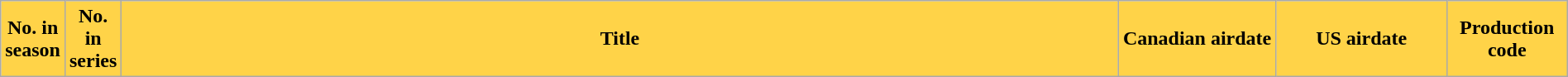<table class="wikitable plainrowheaders" style="width:100%; margin:auto;">
<tr>
<th style="background-color: #ffd348; text-align: center;" width="20">No. in<br>season</th>
<th style="background-color: #ffd348; text-align: center;" width="20">No. in<br>series</th>
<th style="background-color: #ffd348; text-align: center;">Title</th>
<th style="background-color: #ffd348; text-align: center;" width="120">Canadian airdate</th>
<th style="background-color: #ffd348; text-align: center;" width="130">US airdate</th>
<th style="background-color: #ffd348; text-align: center;" width="90">Production code<br>





































</th>
</tr>
</table>
